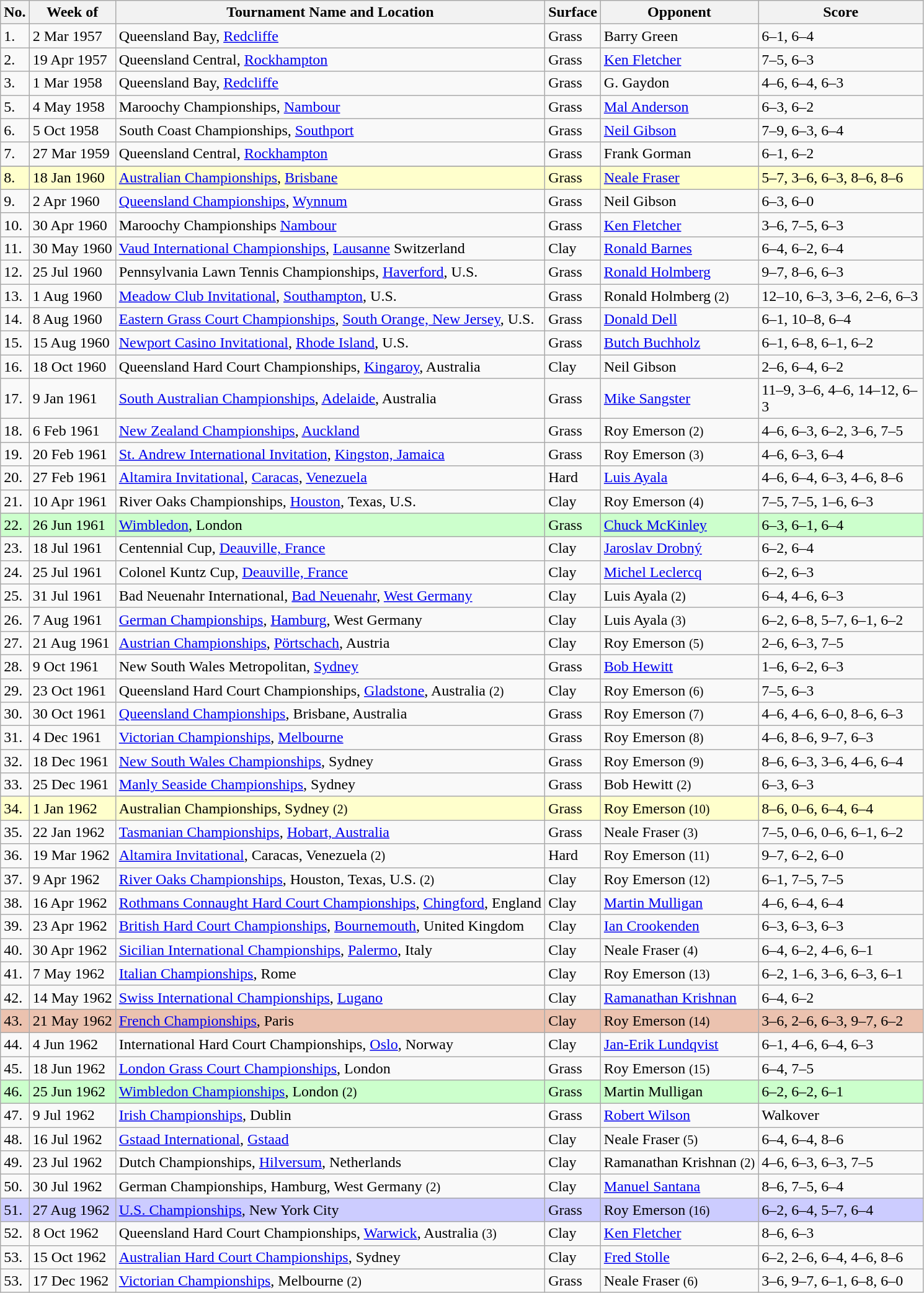<table class="sortable wikitable">
<tr>
<th>No.</th>
<th>Week of</th>
<th>Tournament Name and Location</th>
<th>Surface</th>
<th>Opponent</th>
<th width=170 class="unsortable">Score</th>
</tr>
<tr>
<td>1.</td>
<td>2 Mar 1957</td>
<td>Queensland Bay, <a href='#'>Redcliffe</a></td>
<td>Grass</td>
<td> Barry Green</td>
<td>6–1, 6–4</td>
</tr>
<tr>
<td>2.</td>
<td>19 Apr 1957</td>
<td>Queensland Central, <a href='#'>Rockhampton</a></td>
<td>Grass</td>
<td> <a href='#'>Ken Fletcher</a></td>
<td>7–5, 6–3</td>
</tr>
<tr>
<td>3.</td>
<td>1 Mar 1958</td>
<td>Queensland Bay, <a href='#'>Redcliffe</a></td>
<td>Grass</td>
<td> G. Gaydon</td>
<td>4–6, 6–4, 6–3</td>
</tr>
<tr>
<td>5.</td>
<td>4 May 1958</td>
<td>Maroochy Championships, <a href='#'>Nambour</a></td>
<td>Grass</td>
<td> <a href='#'>Mal Anderson</a></td>
<td>6–3, 6–2</td>
</tr>
<tr>
<td>6.</td>
<td>5 Oct 1958</td>
<td>South Coast Championships, <a href='#'>Southport</a></td>
<td>Grass</td>
<td> <a href='#'>Neil Gibson</a></td>
<td>7–9, 6–3, 6–4</td>
</tr>
<tr>
<td>7.</td>
<td>27 Mar 1959</td>
<td>Queensland Central, <a href='#'>Rockhampton</a></td>
<td>Grass</td>
<td> Frank Gorman</td>
<td>6–1, 6–2</td>
</tr>
<tr>
</tr>
<tr bgcolor=#FFFFCC>
<td>8.</td>
<td>18 Jan 1960</td>
<td><a href='#'>Australian Championships</a>, <a href='#'>Brisbane</a></td>
<td>Grass</td>
<td> <a href='#'>Neale Fraser</a></td>
<td>5–7, 3–6, 6–3, 8–6, 8–6</td>
</tr>
<tr>
<td>9.</td>
<td>2 Apr 1960</td>
<td><a href='#'>Queensland Championships</a>, <a href='#'>Wynnum</a></td>
<td>Grass</td>
<td> Neil Gibson</td>
<td>6–3, 6–0</td>
</tr>
<tr>
<td>10.</td>
<td>30 Apr 1960</td>
<td>Maroochy Championships <a href='#'>Nambour</a></td>
<td>Grass</td>
<td> <a href='#'>Ken Fletcher</a></td>
<td>3–6, 7–5, 6–3</td>
</tr>
<tr>
<td>11.</td>
<td>30 May 1960</td>
<td><a href='#'>Vaud International Championships</a>, <a href='#'>Lausanne</a> Switzerland</td>
<td>Clay</td>
<td> <a href='#'>Ronald Barnes</a></td>
<td>6–4, 6–2, 6–4</td>
</tr>
<tr>
<td>12.</td>
<td>25 Jul 1960</td>
<td>Pennsylvania Lawn Tennis Championships, <a href='#'>Haverford</a>, U.S.</td>
<td>Grass</td>
<td> <a href='#'>Ronald Holmberg</a></td>
<td>9–7, 8–6, 6–3</td>
</tr>
<tr>
<td>13.</td>
<td>1 Aug 1960</td>
<td><a href='#'>Meadow Club Invitational</a>, <a href='#'>Southampton</a>, U.S.</td>
<td>Grass</td>
<td> Ronald Holmberg <small>(2)</small></td>
<td>12–10, 6–3, 3–6, 2–6, 6–3</td>
</tr>
<tr>
<td>14.</td>
<td>8 Aug 1960</td>
<td><a href='#'>Eastern Grass Court Championships</a>, <a href='#'>South Orange, New Jersey</a>, U.S.</td>
<td>Grass</td>
<td> <a href='#'>Donald Dell</a></td>
<td>6–1, 10–8, 6–4</td>
</tr>
<tr>
<td>15.</td>
<td>15 Aug 1960</td>
<td><a href='#'>Newport Casino Invitational</a>, <a href='#'>Rhode Island</a>, U.S.</td>
<td>Grass</td>
<td> <a href='#'>Butch Buchholz</a></td>
<td>6–1, 6–8, 6–1, 6–2</td>
</tr>
<tr>
<td>16.</td>
<td>18 Oct 1960</td>
<td>Queensland Hard Court Championships, <a href='#'>Kingaroy</a>, Australia</td>
<td>Clay</td>
<td> Neil Gibson</td>
<td>2–6, 6–4, 6–2</td>
</tr>
<tr>
<td>17.</td>
<td>9 Jan 1961</td>
<td><a href='#'>South Australian Championships</a>, <a href='#'>Adelaide</a>, Australia</td>
<td>Grass</td>
<td> <a href='#'>Mike Sangster</a></td>
<td>11–9, 3–6, 4–6, 14–12, 6–3</td>
</tr>
<tr>
<td>18.</td>
<td>6 Feb 1961</td>
<td><a href='#'>New Zealand Championships</a>, <a href='#'>Auckland</a></td>
<td>Grass</td>
<td> Roy Emerson <small>(2)</small></td>
<td>4–6, 6–3, 6–2, 3–6, 7–5</td>
</tr>
<tr>
<td>19.</td>
<td>20 Feb 1961</td>
<td><a href='#'>St. Andrew International Invitation</a>, <a href='#'>Kingston, Jamaica</a></td>
<td>Grass</td>
<td> Roy Emerson <small>(3)</small></td>
<td>4–6, 6–3, 6–4</td>
</tr>
<tr>
<td>20.</td>
<td>27 Feb 1961</td>
<td><a href='#'>Altamira Invitational</a>, <a href='#'>Caracas</a>, <a href='#'>Venezuela</a></td>
<td>Hard</td>
<td> <a href='#'>Luis Ayala</a></td>
<td>4–6, 6–4, 6–3, 4–6, 8–6</td>
</tr>
<tr>
<td>21.</td>
<td>10 Apr 1961</td>
<td>River Oaks Championships, <a href='#'>Houston</a>, Texas, U.S.</td>
<td>Clay</td>
<td> Roy Emerson <small>(4)</small></td>
<td>7–5, 7–5, 1–6, 6–3</td>
</tr>
<tr bgcolor=#CCFFCC>
<td>22.</td>
<td>26 Jun 1961</td>
<td><a href='#'>Wimbledon</a>, London</td>
<td>Grass</td>
<td> <a href='#'>Chuck McKinley</a></td>
<td>6–3, 6–1, 6–4</td>
</tr>
<tr>
<td>23.</td>
<td>18 Jul 1961</td>
<td>Centennial Cup, <a href='#'>Deauville, France</a></td>
<td>Clay</td>
<td> <a href='#'>Jaroslav Drobný</a></td>
<td>6–2, 6–4</td>
</tr>
<tr>
<td>24.</td>
<td>25 Jul 1961</td>
<td>Colonel Kuntz Cup, <a href='#'>Deauville, France</a></td>
<td>Clay</td>
<td> <a href='#'>Michel Leclercq</a></td>
<td>6–2, 6–3</td>
</tr>
<tr>
<td>25.</td>
<td>31 Jul 1961</td>
<td>Bad Neuenahr International, <a href='#'>Bad Neuenahr</a>, <a href='#'>West Germany</a></td>
<td>Clay</td>
<td> Luis Ayala <small>(2)</small></td>
<td>6–4, 4–6, 6–3</td>
</tr>
<tr>
<td>26.</td>
<td>7 Aug 1961</td>
<td><a href='#'>German Championships</a>, <a href='#'>Hamburg</a>, West Germany</td>
<td>Clay</td>
<td> Luis Ayala <small>(3)</small></td>
<td>6–2, 6–8, 5–7, 6–1, 6–2</td>
</tr>
<tr>
<td>27.</td>
<td>21 Aug 1961</td>
<td><a href='#'>Austrian Championships</a>, <a href='#'>Pörtschach</a>, Austria</td>
<td>Clay</td>
<td> Roy Emerson <small>(5)</small></td>
<td>2–6, 6–3, 7–5</td>
</tr>
<tr>
<td>28.</td>
<td>9 Oct 1961</td>
<td>New South Wales Metropolitan, <a href='#'>Sydney</a></td>
<td>Grass</td>
<td> <a href='#'>Bob Hewitt</a></td>
<td>1–6, 6–2, 6–3</td>
</tr>
<tr>
<td>29.</td>
<td>23 Oct 1961</td>
<td>Queensland Hard Court Championships, <a href='#'>Gladstone</a>, Australia <small>(2)</small></td>
<td>Clay</td>
<td> Roy Emerson <small>(6)</small></td>
<td>7–5, 6–3</td>
</tr>
<tr>
<td>30.</td>
<td>30 Oct 1961</td>
<td><a href='#'>Queensland Championships</a>, Brisbane, Australia</td>
<td>Grass</td>
<td> Roy Emerson <small>(7)</small></td>
<td>4–6, 4–6, 6–0, 8–6, 6–3</td>
</tr>
<tr>
<td>31.</td>
<td>4 Dec 1961</td>
<td><a href='#'>Victorian Championships</a>, <a href='#'>Melbourne</a></td>
<td>Grass</td>
<td> Roy Emerson <small>(8)</small></td>
<td>4–6, 8–6, 9–7, 6–3</td>
</tr>
<tr>
<td>32.</td>
<td>18 Dec 1961</td>
<td><a href='#'>New South Wales Championships</a>, Sydney</td>
<td>Grass</td>
<td> Roy Emerson <small>(9)</small></td>
<td>8–6, 6–3, 3–6, 4–6, 6–4</td>
</tr>
<tr>
<td>33.</td>
<td>25 Dec 1961</td>
<td><a href='#'>Manly Seaside Championships</a>, Sydney</td>
<td>Grass</td>
<td> Bob Hewitt <small>(2)</small></td>
<td>6–3, 6–3</td>
</tr>
<tr bgcolor=#FFFFCC>
<td>34.</td>
<td>1 Jan 1962</td>
<td>Australian Championships, Sydney <small>(2)</small></td>
<td>Grass</td>
<td> Roy Emerson <small>(10)</small></td>
<td>8–6, 0–6, 6–4, 6–4</td>
</tr>
<tr>
<td>35.</td>
<td>22 Jan 1962</td>
<td><a href='#'>Tasmanian Championships</a>, <a href='#'>Hobart, Australia</a></td>
<td>Grass</td>
<td> Neale Fraser <small>(3)</small></td>
<td>7–5, 0–6, 0–6, 6–1, 6–2</td>
</tr>
<tr>
<td>36.</td>
<td>19 Mar 1962</td>
<td><a href='#'>Altamira Invitational</a>, Caracas, Venezuela <small>(2)</small></td>
<td>Hard</td>
<td> Roy Emerson <small>(11)</small></td>
<td>9–7, 6–2, 6–0</td>
</tr>
<tr>
<td>37.</td>
<td>9 Apr 1962</td>
<td><a href='#'>River Oaks Championships</a>, Houston, Texas, U.S. <small>(2)</small></td>
<td>Clay</td>
<td> Roy Emerson <small>(12)</small></td>
<td>6–1, 7–5, 7–5</td>
</tr>
<tr>
<td>38.</td>
<td>16 Apr 1962</td>
<td><a href='#'>Rothmans Connaught Hard Court Championships</a>, <a href='#'>Chingford</a>, England</td>
<td>Clay</td>
<td> <a href='#'>Martin Mulligan</a></td>
<td>4–6, 6–4, 6–4</td>
</tr>
<tr>
<td>39.</td>
<td>23 Apr 1962</td>
<td><a href='#'>British Hard Court Championships</a>, <a href='#'>Bournemouth</a>, United Kingdom</td>
<td>Clay</td>
<td> <a href='#'>Ian Crookenden</a></td>
<td>6–3, 6–3, 6–3</td>
</tr>
<tr>
<td>40.</td>
<td>30 Apr 1962</td>
<td><a href='#'>Sicilian International Championships</a>, <a href='#'>Palermo</a>, Italy</td>
<td>Clay</td>
<td> Neale Fraser <small>(4)</small></td>
<td>6–4, 6–2, 4–6, 6–1</td>
</tr>
<tr>
<td>41.</td>
<td>7 May 1962</td>
<td><a href='#'>Italian Championships</a>, Rome</td>
<td>Clay</td>
<td> Roy Emerson <small>(13)</small></td>
<td>6–2, 1–6, 3–6, 6–3, 6–1</td>
</tr>
<tr>
<td>42.</td>
<td>14 May 1962</td>
<td><a href='#'>Swiss International Championships</a>, <a href='#'>Lugano</a></td>
<td>Clay</td>
<td> <a href='#'>Ramanathan Krishnan</a></td>
<td>6–4, 6–2</td>
</tr>
<tr bgcolor=#EBC2AF>
<td>43.</td>
<td>21 May 1962</td>
<td><a href='#'>French Championships</a>, Paris</td>
<td>Clay</td>
<td> Roy Emerson <small>(14)</small></td>
<td>3–6, 2–6, 6–3, 9–7, 6–2</td>
</tr>
<tr>
<td>44.</td>
<td>4 Jun 1962</td>
<td>International Hard Court Championships, <a href='#'>Oslo</a>, Norway</td>
<td>Clay</td>
<td> <a href='#'>Jan-Erik Lundqvist</a></td>
<td>6–1, 4–6, 6–4, 6–3</td>
</tr>
<tr>
<td>45.</td>
<td>18 Jun 1962</td>
<td><a href='#'>London Grass Court Championships</a>, London</td>
<td>Grass</td>
<td> Roy Emerson <small>(15)</small></td>
<td>6–4, 7–5</td>
</tr>
<tr bgcolor=#CCFFCC>
<td>46.</td>
<td>25 Jun 1962</td>
<td><a href='#'>Wimbledon Championships</a>, London <small>(2)</small></td>
<td>Grass</td>
<td> Martin Mulligan</td>
<td>6–2, 6–2, 6–1</td>
</tr>
<tr>
<td>47.</td>
<td>9 Jul 1962</td>
<td><a href='#'>Irish Championships</a>, Dublin</td>
<td>Grass</td>
<td> <a href='#'>Robert Wilson</a></td>
<td>Walkover</td>
</tr>
<tr>
<td>48.</td>
<td>16 Jul 1962</td>
<td><a href='#'>Gstaad International</a>, <a href='#'>Gstaad</a></td>
<td>Clay</td>
<td> Neale Fraser <small>(5)</small></td>
<td>6–4, 6–4, 8–6</td>
</tr>
<tr>
<td>49.</td>
<td>23 Jul 1962</td>
<td>Dutch Championships, <a href='#'>Hilversum</a>, Netherlands</td>
<td>Clay</td>
<td> Ramanathan Krishnan <small>(2)</small></td>
<td>4–6, 6–3, 6–3, 7–5</td>
</tr>
<tr>
<td>50.</td>
<td>30 Jul 1962</td>
<td>German Championships, Hamburg, West Germany <small>(2)</small></td>
<td>Clay</td>
<td> <a href='#'>Manuel Santana</a></td>
<td>8–6, 7–5, 6–4</td>
</tr>
<tr bgcolor=#CCCCFF>
<td>51.</td>
<td>27 Aug 1962</td>
<td><a href='#'>U.S. Championships</a>, New York City</td>
<td>Grass</td>
<td> Roy Emerson <small>(16)</small></td>
<td>6–2, 6–4, 5–7, 6–4</td>
</tr>
<tr>
<td>52.</td>
<td>8 Oct 1962</td>
<td>Queensland Hard Court Championships, <a href='#'>Warwick</a>, Australia <small>(3)</small></td>
<td>Clay</td>
<td> <a href='#'>Ken Fletcher</a></td>
<td>8–6, 6–3</td>
</tr>
<tr>
<td>53.</td>
<td>15 Oct 1962</td>
<td><a href='#'>Australian Hard Court Championships</a>, Sydney</td>
<td>Clay</td>
<td> <a href='#'>Fred Stolle</a></td>
<td>6–2, 2–6, 6–4, 4–6, 8–6</td>
</tr>
<tr>
<td>53.</td>
<td>17 Dec 1962</td>
<td><a href='#'>Victorian Championships</a>, Melbourne <small>(2)</small></td>
<td>Grass</td>
<td> Neale Fraser <small>(6)</small></td>
<td>3–6, 9–7, 6–1, 6–8, 6–0</td>
</tr>
</table>
